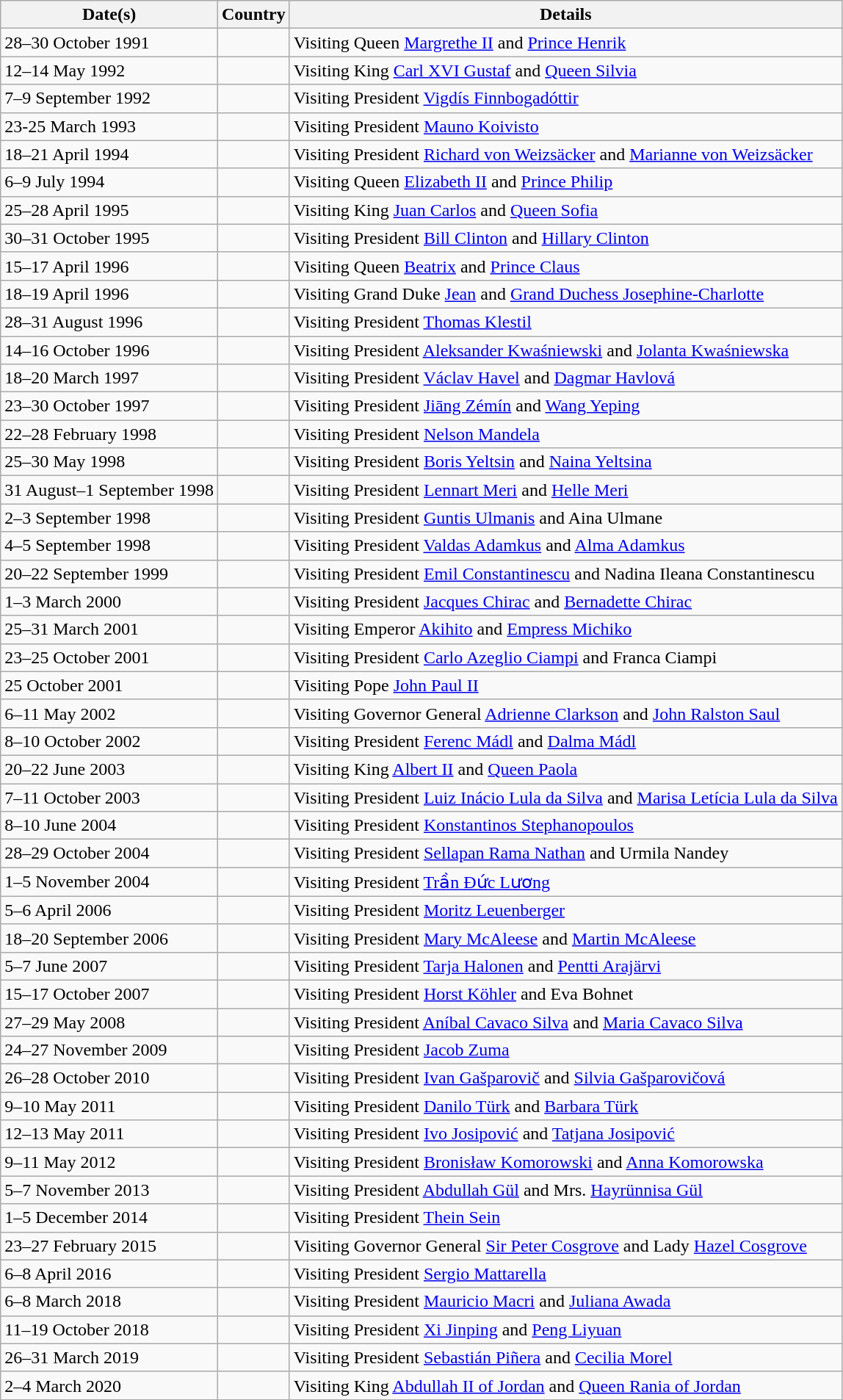<table class="wikitable">
<tr>
<th>Date(s)</th>
<th>Country</th>
<th>Details</th>
</tr>
<tr>
<td>28–30 October 1991</td>
<td></td>
<td>Visiting Queen <a href='#'>Margrethe II</a> and <a href='#'>Prince Henrik</a></td>
</tr>
<tr>
<td>12–14 May 1992</td>
<td></td>
<td>Visiting King <a href='#'>Carl XVI Gustaf</a> and <a href='#'>Queen Silvia</a></td>
</tr>
<tr>
<td>7–9 September 1992</td>
<td></td>
<td>Visiting President <a href='#'>Vigdís Finnbogadóttir</a></td>
</tr>
<tr>
<td>23-25 March 1993</td>
<td></td>
<td>Visiting  President <a href='#'>Mauno Koivisto</a></td>
</tr>
<tr>
<td>18–21 April 1994</td>
<td></td>
<td>Visiting President <a href='#'>Richard von Weizsäcker</a> and <a href='#'>Marianne von Weizsäcker</a></td>
</tr>
<tr>
<td>6–9 July 1994</td>
<td></td>
<td>Visiting Queen <a href='#'>Elizabeth II</a> and <a href='#'>Prince Philip</a></td>
</tr>
<tr>
<td>25–28 April 1995</td>
<td></td>
<td>Visiting King <a href='#'>Juan Carlos</a> and <a href='#'>Queen Sofia</a></td>
</tr>
<tr>
<td>30–31 October 1995</td>
<td></td>
<td>Visiting President <a href='#'>Bill Clinton</a> and <a href='#'>Hillary Clinton</a></td>
</tr>
<tr>
<td>15–17 April 1996</td>
<td></td>
<td>Visiting Queen <a href='#'>Beatrix</a> and <a href='#'>Prince Claus</a></td>
</tr>
<tr>
<td>18–19 April 1996</td>
<td></td>
<td>Visiting Grand Duke <a href='#'>Jean</a> and <a href='#'>Grand Duchess Josephine-Charlotte</a></td>
</tr>
<tr>
<td>28–31 August 1996</td>
<td></td>
<td>Visiting President <a href='#'>Thomas Klestil</a></td>
</tr>
<tr>
<td>14–16 October 1996</td>
<td></td>
<td>Visiting President <a href='#'>Aleksander Kwaśniewski</a> and <a href='#'>Jolanta Kwaśniewska</a></td>
</tr>
<tr>
<td>18–20 March 1997</td>
<td></td>
<td>Visiting President <a href='#'>Václav Havel</a> and <a href='#'>Dagmar Havlová</a></td>
</tr>
<tr>
<td>23–30 October 1997</td>
<td></td>
<td>Visiting President <a href='#'>Jiāng Zémín</a> and <a href='#'>Wang Yeping</a></td>
</tr>
<tr>
<td>22–28 February 1998</td>
<td></td>
<td>Visiting President <a href='#'>Nelson Mandela</a></td>
</tr>
<tr>
<td>25–30 May 1998</td>
<td></td>
<td>Visiting President <a href='#'>Boris Yeltsin</a> and <a href='#'>Naina Yeltsina</a></td>
</tr>
<tr>
<td>31 August–1 September 1998</td>
<td></td>
<td>Visiting President <a href='#'>Lennart Meri</a> and <a href='#'>Helle Meri</a></td>
</tr>
<tr>
<td>2–3 September 1998</td>
<td></td>
<td>Visiting President <a href='#'>Guntis Ulmanis</a> and Aina Ulmane</td>
</tr>
<tr>
<td>4–5 September 1998</td>
<td></td>
<td>Visiting President <a href='#'>Valdas Adamkus</a> and <a href='#'>Alma Adamkus</a></td>
</tr>
<tr>
<td>20–22 September 1999</td>
<td></td>
<td>Visiting President <a href='#'>Emil Constantinescu</a> and Nadina Ileana Constantinescu</td>
</tr>
<tr>
<td>1–3 March 2000</td>
<td></td>
<td>Visiting President <a href='#'>Jacques Chirac</a> and <a href='#'>Bernadette Chirac</a></td>
</tr>
<tr>
<td>25–31 March 2001</td>
<td></td>
<td>Visiting Emperor <a href='#'>Akihito</a> and <a href='#'>Empress Michiko</a></td>
</tr>
<tr>
<td>23–25 October 2001</td>
<td></td>
<td>Visiting President <a href='#'>Carlo Azeglio Ciampi</a> and Franca Ciampi</td>
</tr>
<tr>
<td>25 October 2001</td>
<td></td>
<td>Visiting Pope <a href='#'>John Paul II</a></td>
</tr>
<tr>
<td>6–11 May 2002</td>
<td></td>
<td>Visiting Governor General <a href='#'>Adrienne Clarkson</a> and <a href='#'>John Ralston Saul</a></td>
</tr>
<tr>
<td>8–10 October 2002</td>
<td></td>
<td>Visiting President <a href='#'>Ferenc Mádl</a> and <a href='#'>Dalma Mádl</a></td>
</tr>
<tr>
<td>20–22 June 2003</td>
<td></td>
<td>Visiting King <a href='#'>Albert II</a> and <a href='#'>Queen Paola</a></td>
</tr>
<tr>
<td>7–11 October 2003</td>
<td></td>
<td>Visiting President <a href='#'>Luiz Inácio Lula da Silva</a> and <a href='#'>Marisa Letícia Lula da Silva</a></td>
</tr>
<tr>
<td>8–10 June 2004</td>
<td></td>
<td>Visiting President <a href='#'>Konstantinos Stephanopoulos</a></td>
</tr>
<tr>
<td>28–29 October 2004</td>
<td></td>
<td>Visiting President <a href='#'>Sellapan Rama Nathan</a> and Urmila Nandey</td>
</tr>
<tr>
<td>1–5 November 2004</td>
<td></td>
<td>Visiting President <a href='#'>Trần Đức Lương</a></td>
</tr>
<tr>
<td>5–6 April 2006</td>
<td></td>
<td>Visiting President <a href='#'>Moritz Leuenberger</a></td>
</tr>
<tr>
<td>18–20 September 2006</td>
<td></td>
<td>Visiting President <a href='#'>Mary McAleese</a> and <a href='#'>Martin McAleese</a></td>
</tr>
<tr>
<td>5–7 June 2007</td>
<td></td>
<td>Visiting President <a href='#'>Tarja Halonen</a> and <a href='#'>Pentti Arajärvi</a></td>
</tr>
<tr>
<td>15–17 October 2007</td>
<td></td>
<td>Visiting President <a href='#'>Horst Köhler</a> and Eva Bohnet</td>
</tr>
<tr>
<td>27–29 May 2008</td>
<td></td>
<td>Visiting President <a href='#'>Aníbal Cavaco Silva</a> and <a href='#'>Maria Cavaco Silva</a></td>
</tr>
<tr>
<td>24–27 November 2009</td>
<td></td>
<td>Visiting President <a href='#'>Jacob Zuma</a></td>
</tr>
<tr>
<td>26–28 October 2010</td>
<td></td>
<td>Visiting President <a href='#'>Ivan Gašparovič</a> and <a href='#'>Silvia Gašparovičová</a></td>
</tr>
<tr>
<td>9–10 May 2011</td>
<td></td>
<td>Visiting President <a href='#'>Danilo Türk</a> and <a href='#'>Barbara Türk</a></td>
</tr>
<tr>
<td>12–13 May 2011</td>
<td></td>
<td>Visiting President <a href='#'>Ivo Josipović</a> and <a href='#'>Tatjana Josipović</a></td>
</tr>
<tr>
<td>9–11 May 2012</td>
<td></td>
<td>Visiting President <a href='#'>Bronisław Komorowski</a> and <a href='#'>Anna Komorowska</a></td>
</tr>
<tr>
<td>5–7 November 2013</td>
<td></td>
<td>Visiting President <a href='#'>Abdullah Gül</a> and Mrs. <a href='#'>Hayrünnisa Gül</a></td>
</tr>
<tr>
<td>1–5 December 2014</td>
<td></td>
<td>Visiting President <a href='#'>Thein Sein</a></td>
</tr>
<tr>
<td>23–27 February 2015</td>
<td></td>
<td>Visiting Governor General <a href='#'>Sir Peter Cosgrove</a> and Lady  <a href='#'>Hazel Cosgrove</a></td>
</tr>
<tr>
<td>6–8 April 2016</td>
<td></td>
<td>Visiting President <a href='#'>Sergio Mattarella</a></td>
</tr>
<tr>
<td>6–8 March 2018</td>
<td></td>
<td>Visiting President <a href='#'>Mauricio Macri</a> and <a href='#'>Juliana Awada</a></td>
</tr>
<tr>
<td>11–19 October 2018</td>
<td></td>
<td>Visiting President <a href='#'>Xi Jinping</a> and <a href='#'>Peng Liyuan</a></td>
</tr>
<tr>
<td>26–31 March 2019</td>
<td></td>
<td>Visiting President <a href='#'>Sebastián Piñera</a> and <a href='#'>Cecilia Morel</a></td>
</tr>
<tr>
<td>2–4 March 2020</td>
<td></td>
<td>Visiting King <a href='#'>Abdullah II of Jordan</a> and <a href='#'>Queen Rania of Jordan</a></td>
</tr>
</table>
